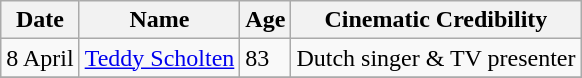<table class="wikitable">
<tr ">
<th>Date</th>
<th>Name</th>
<th>Age</th>
<th>Cinematic Credibility</th>
</tr>
<tr>
<td>8 April</td>
<td><a href='#'>Teddy Scholten</a></td>
<td>83</td>
<td>Dutch singer & TV presenter</td>
</tr>
<tr>
</tr>
</table>
